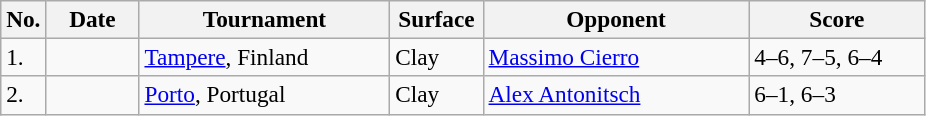<table class="sortable wikitable" style=font-size:97%>
<tr>
<th>No.</th>
<th style="width:55px">Date</th>
<th style="width:160px">Tournament</th>
<th style="width:55px">Surface</th>
<th style="width:170px">Opponent</th>
<th style="width:110px" class="unsortable">Score</th>
</tr>
<tr>
<td>1.</td>
<td></td>
<td><a href='#'>Tampere</a>, Finland</td>
<td>Clay</td>
<td> <a href='#'>Massimo Cierro</a></td>
<td>4–6, 7–5, 6–4</td>
</tr>
<tr>
<td>2.</td>
<td></td>
<td><a href='#'>Porto</a>, Portugal</td>
<td>Clay</td>
<td> <a href='#'>Alex Antonitsch</a></td>
<td>6–1, 6–3</td>
</tr>
</table>
